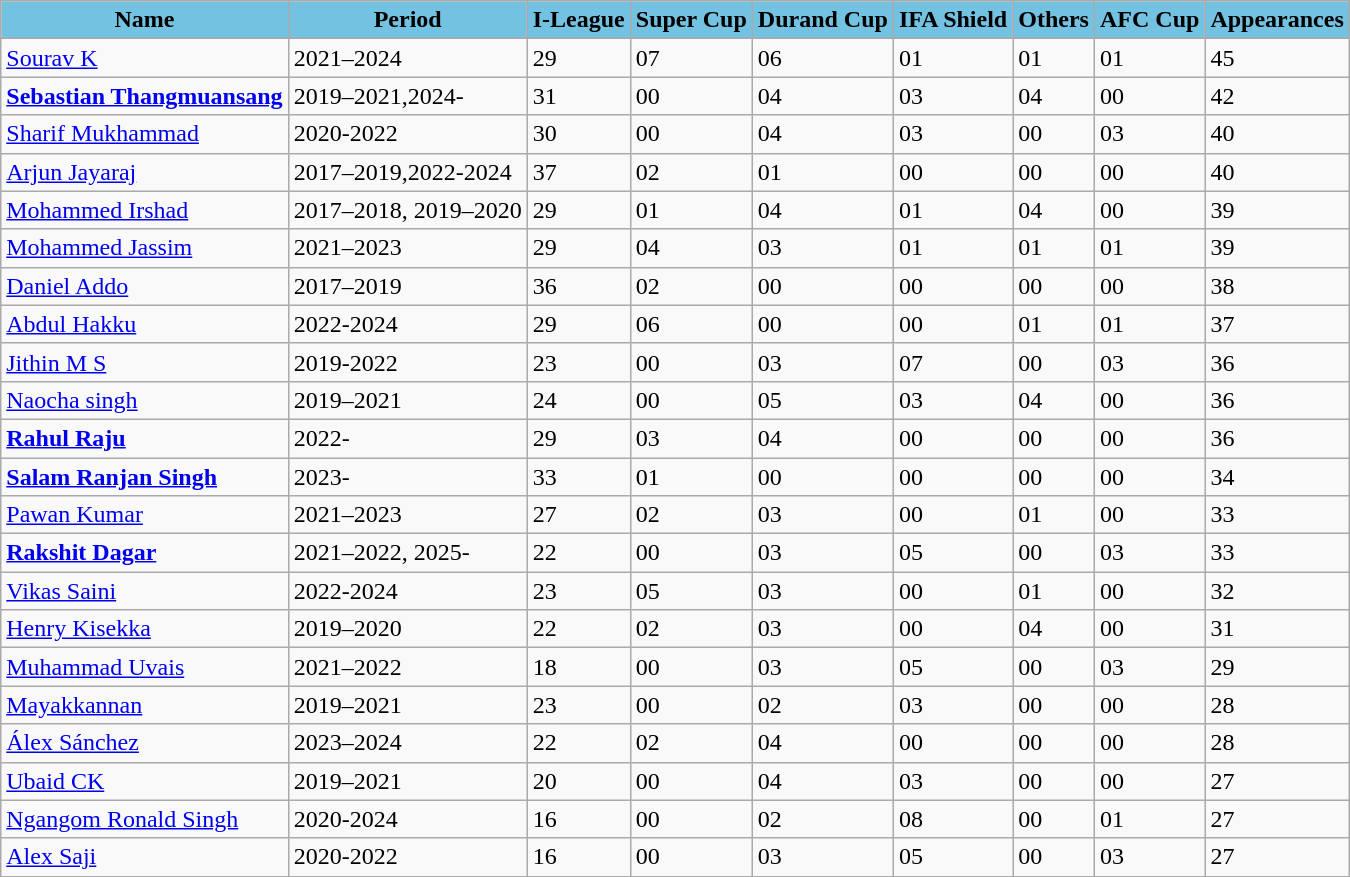<table class="wikitable">
<tr>
<th style="background: #74C2E1;">Name</th>
<th style="background: #74C2E1;">Period</th>
<th style="background: #74C2E1;">I-League</th>
<th style="background: #74C2E1;">Super Cup</th>
<th style="background: #74C2E1;">Durand Cup</th>
<th style="background: #74C2E1;">IFA Shield</th>
<th style="background: #74C2E1;">Others</th>
<th style="background: #74C2E1;">AFC Cup</th>
<th style="background: #74C2E1;">Appearances</th>
</tr>
<tr>
<td> <a href='#'>Sourav K</a></td>
<td>2021–2024</td>
<td>29</td>
<td>07</td>
<td>06</td>
<td>01</td>
<td>01</td>
<td>01</td>
<td>45</td>
</tr>
<tr>
<td> <strong><a href='#'>Sebastian Thangmuansang</a></strong></td>
<td>2019–2021,2024-</td>
<td>31</td>
<td>00</td>
<td>04</td>
<td>03</td>
<td>04</td>
<td>00</td>
<td>42</td>
</tr>
<tr>
<td> <a href='#'>Sharif Mukhammad</a></td>
<td>2020-2022</td>
<td>30</td>
<td>00</td>
<td>04</td>
<td>03</td>
<td>00</td>
<td>03</td>
<td>40</td>
</tr>
<tr>
<td> <a href='#'>Arjun Jayaraj</a></td>
<td>2017–2019,2022-2024</td>
<td>37</td>
<td>02</td>
<td>01</td>
<td>00</td>
<td>00</td>
<td>00</td>
<td>40</td>
</tr>
<tr>
<td> <a href='#'>Mohammed Irshad</a></td>
<td>2017–2018, 2019–2020</td>
<td>29</td>
<td>01</td>
<td>04</td>
<td>01</td>
<td>04</td>
<td>00</td>
<td>39</td>
</tr>
<tr>
<td> <a href='#'>Mohammed Jassim</a></td>
<td>2021–2023</td>
<td>29</td>
<td>04</td>
<td>03</td>
<td>01</td>
<td>01</td>
<td>01</td>
<td>39</td>
</tr>
<tr>
<td> <a href='#'>Daniel Addo</a></td>
<td>2017–2019</td>
<td>36</td>
<td>02</td>
<td>00</td>
<td>00</td>
<td>00</td>
<td>00</td>
<td>38</td>
</tr>
<tr>
<td> <a href='#'>Abdul Hakku</a></td>
<td>2022-2024</td>
<td>29</td>
<td>06</td>
<td>00</td>
<td>00</td>
<td>01</td>
<td>01</td>
<td>37</td>
</tr>
<tr>
<td> <a href='#'>Jithin M S</a></td>
<td>2019-2022</td>
<td>23</td>
<td>00</td>
<td>03</td>
<td>07</td>
<td>00</td>
<td>03</td>
<td>36</td>
</tr>
<tr>
<td> <a href='#'>Naocha singh</a></td>
<td>2019–2021</td>
<td>24</td>
<td>00</td>
<td>05</td>
<td>03</td>
<td>04</td>
<td>00</td>
<td>36</td>
</tr>
<tr>
<td> <strong><a href='#'>Rahul Raju</a></strong></td>
<td>2022-</td>
<td>29</td>
<td>03</td>
<td>04</td>
<td>00</td>
<td>00</td>
<td>00</td>
<td>36</td>
</tr>
<tr>
<td> <strong><a href='#'>Salam Ranjan Singh</a></strong></td>
<td>2023-</td>
<td>33</td>
<td>01</td>
<td>00</td>
<td>00</td>
<td>00</td>
<td>00</td>
<td>34</td>
</tr>
<tr>
<td> <a href='#'>Pawan Kumar</a></td>
<td>2021–2023</td>
<td>27</td>
<td>02</td>
<td>03</td>
<td>00</td>
<td>01</td>
<td>00</td>
<td>33</td>
</tr>
<tr>
<td><strong><a href='#'>Rakshit Dagar</a></strong></td>
<td>2021–2022, 2025-</td>
<td>22</td>
<td>00</td>
<td>03</td>
<td>05</td>
<td>00</td>
<td>03</td>
<td>33</td>
</tr>
<tr>
<td> <a href='#'>Vikas Saini</a></td>
<td>2022-2024</td>
<td>23</td>
<td>05</td>
<td>03</td>
<td>00</td>
<td>01</td>
<td>00</td>
<td>32</td>
</tr>
<tr>
<td> <a href='#'>Henry Kisekka</a></td>
<td>2019–2020</td>
<td>22</td>
<td>02</td>
<td>03</td>
<td>00</td>
<td>04</td>
<td>00</td>
<td>31</td>
</tr>
<tr>
<td><a href='#'>Muhammad Uvais</a></td>
<td>2021–2022</td>
<td>18</td>
<td>00</td>
<td>03</td>
<td>05</td>
<td>00</td>
<td>03</td>
<td>29</td>
</tr>
<tr>
<td> <a href='#'>Mayakkannan</a></td>
<td>2019–2021</td>
<td>23</td>
<td>00</td>
<td>02</td>
<td>03</td>
<td>00</td>
<td>00</td>
<td>28</td>
</tr>
<tr>
<td> <a href='#'>Álex Sánchez</a></td>
<td>2023–2024</td>
<td>22</td>
<td>02</td>
<td>04</td>
<td>00</td>
<td>00</td>
<td>00</td>
<td>28</td>
</tr>
<tr>
<td> <a href='#'>Ubaid CK</a></td>
<td>2019–2021</td>
<td>20</td>
<td>00</td>
<td>04</td>
<td>03</td>
<td>00</td>
<td>00</td>
<td>27</td>
</tr>
<tr>
<td> <a href='#'>Ngangom Ronald Singh</a></td>
<td>2020-2024</td>
<td>16</td>
<td>00</td>
<td>02</td>
<td>08</td>
<td>00</td>
<td>01</td>
<td>27</td>
</tr>
<tr>
<td> <a href='#'>Alex Saji</a></td>
<td>2020-2022</td>
<td>16</td>
<td>00</td>
<td>03</td>
<td>05</td>
<td>00</td>
<td>03</td>
<td>27</td>
</tr>
<tr>
</tr>
</table>
